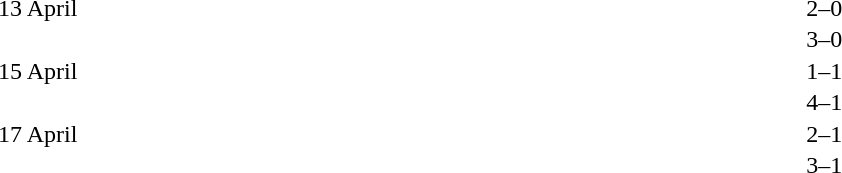<table cellspacing=1 width=70%>
<tr>
<th width=25%></th>
<th width=30%></th>
<th width=15%></th>
<th width=30%></th>
</tr>
<tr>
<td>13 April</td>
<td align=right></td>
<td align=center>2–0</td>
<td></td>
</tr>
<tr>
<td></td>
<td align=right></td>
<td align=center>3–0</td>
<td></td>
</tr>
<tr>
<td>15 April</td>
<td align=right></td>
<td align=center>1–1</td>
<td></td>
</tr>
<tr>
<td></td>
<td align=right></td>
<td align=center>4–1</td>
<td></td>
</tr>
<tr>
<td>17 April</td>
<td align=right></td>
<td align=center>2–1</td>
<td></td>
</tr>
<tr>
<td></td>
<td align=right></td>
<td align=center>3–1</td>
<td></td>
</tr>
</table>
